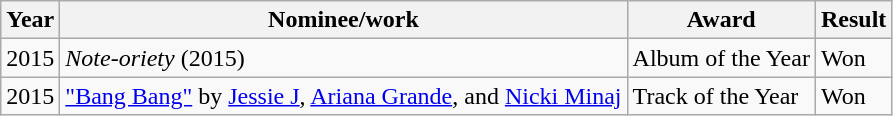<table class="wikitable">
<tr>
<th>Year</th>
<th>Nominee/work</th>
<th>Award</th>
<th>Result</th>
</tr>
<tr>
<td>2015</td>
<td><em>Note-oriety</em> (2015)</td>
<td>Album of the Year</td>
<td>Won</td>
</tr>
<tr>
<td>2015</td>
<td><a href='#'>"Bang Bang"</a> by <a href='#'>Jessie J</a>, <a href='#'>Ariana Grande</a>, and <a href='#'>Nicki Minaj</a></td>
<td>Track of the Year</td>
<td>Won</td>
</tr>
</table>
